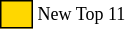<table class="toccolours" style="font-size: 75%; white-space: nowrap;">
<tr>
<td style="background:gold; border: 1px solid black;">      </td>
<td>New Top 11</td>
</tr>
<tr>
</tr>
</table>
